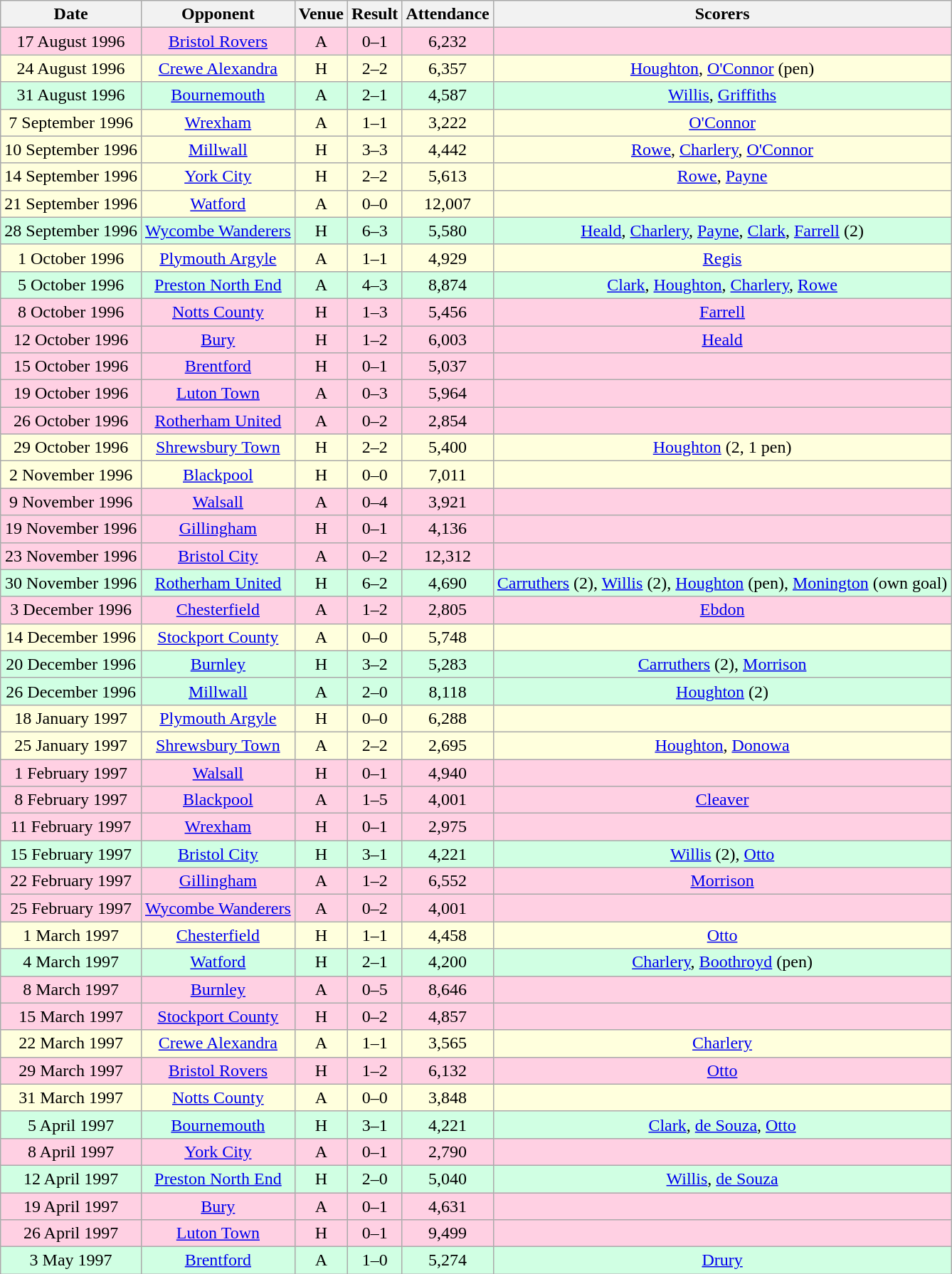<table class="wikitable sortable" style="font-size:100%; text-align:center">
<tr>
<th>Date</th>
<th>Opponent</th>
<th>Venue</th>
<th>Result</th>
<th>Attendance</th>
<th>Scorers</th>
</tr>
<tr style="background-color: #ffd0e3;">
<td>17 August 1996</td>
<td><a href='#'>Bristol Rovers</a></td>
<td>A</td>
<td>0–1</td>
<td>6,232</td>
<td></td>
</tr>
<tr style="background-color: #ffffdd;">
<td>24 August 1996</td>
<td><a href='#'>Crewe Alexandra</a></td>
<td>H</td>
<td>2–2</td>
<td>6,357</td>
<td><a href='#'>Houghton</a>, <a href='#'>O'Connor</a> (pen)</td>
</tr>
<tr style="background-color: #d0ffe3;">
<td>31 August 1996</td>
<td><a href='#'>Bournemouth</a></td>
<td>A</td>
<td>2–1</td>
<td>4,587</td>
<td><a href='#'>Willis</a>, <a href='#'>Griffiths</a></td>
</tr>
<tr style="background-color: #ffffdd;">
<td>7 September 1996</td>
<td><a href='#'>Wrexham</a></td>
<td>A</td>
<td>1–1</td>
<td>3,222</td>
<td><a href='#'>O'Connor</a></td>
</tr>
<tr style="background-color: #ffffdd;">
<td>10 September 1996</td>
<td><a href='#'>Millwall</a></td>
<td>H</td>
<td>3–3</td>
<td>4,442</td>
<td><a href='#'>Rowe</a>, <a href='#'>Charlery</a>, <a href='#'>O'Connor</a></td>
</tr>
<tr style="background-color: #ffffdd;">
<td>14 September 1996</td>
<td><a href='#'>York City</a></td>
<td>H</td>
<td>2–2</td>
<td>5,613</td>
<td><a href='#'>Rowe</a>, <a href='#'>Payne</a></td>
</tr>
<tr style="background-color: #ffffdd;">
<td>21 September 1996</td>
<td><a href='#'>Watford</a></td>
<td>A</td>
<td>0–0</td>
<td>12,007</td>
<td></td>
</tr>
<tr style="background-color: #d0ffe3;">
<td>28 September 1996</td>
<td><a href='#'>Wycombe Wanderers</a></td>
<td>H</td>
<td>6–3</td>
<td>5,580</td>
<td><a href='#'>Heald</a>, <a href='#'>Charlery</a>, <a href='#'>Payne</a>, <a href='#'>Clark</a>, <a href='#'>Farrell</a> (2)</td>
</tr>
<tr style="background-color: #ffffdd;">
<td>1 October 1996</td>
<td><a href='#'>Plymouth Argyle</a></td>
<td>A</td>
<td>1–1</td>
<td>4,929</td>
<td><a href='#'>Regis</a></td>
</tr>
<tr style="background-color: #d0ffe3;">
<td>5 October 1996</td>
<td><a href='#'>Preston North End</a></td>
<td>A</td>
<td>4–3</td>
<td>8,874</td>
<td><a href='#'>Clark</a>, <a href='#'>Houghton</a>, <a href='#'>Charlery</a>, <a href='#'>Rowe</a></td>
</tr>
<tr style="background-color: #ffd0e3;">
<td>8 October 1996</td>
<td><a href='#'>Notts County</a></td>
<td>H</td>
<td>1–3</td>
<td>5,456</td>
<td><a href='#'>Farrell</a></td>
</tr>
<tr style="background-color: #ffd0e3;">
<td>12 October 1996</td>
<td><a href='#'>Bury</a></td>
<td>H</td>
<td>1–2</td>
<td>6,003</td>
<td><a href='#'>Heald</a></td>
</tr>
<tr style="background-color: #ffd0e3;">
<td>15 October 1996</td>
<td><a href='#'>Brentford</a></td>
<td>H</td>
<td>0–1</td>
<td>5,037</td>
<td></td>
</tr>
<tr style="background-color: #ffd0e3;">
<td>19 October 1996</td>
<td><a href='#'>Luton Town</a></td>
<td>A</td>
<td>0–3</td>
<td>5,964</td>
<td></td>
</tr>
<tr style="background-color: #ffd0e3;">
<td>26 October 1996</td>
<td><a href='#'>Rotherham United</a></td>
<td>A</td>
<td>0–2</td>
<td>2,854</td>
<td></td>
</tr>
<tr style="background-color: #ffffdd;">
<td>29 October 1996</td>
<td><a href='#'>Shrewsbury Town</a></td>
<td>H</td>
<td>2–2</td>
<td>5,400</td>
<td><a href='#'>Houghton</a> (2, 1 pen)</td>
</tr>
<tr style="background-color: #ffffdd;">
<td>2 November 1996</td>
<td><a href='#'>Blackpool</a></td>
<td>H</td>
<td>0–0</td>
<td>7,011</td>
<td></td>
</tr>
<tr style="background-color: #ffd0e3;">
<td>9 November 1996</td>
<td><a href='#'>Walsall</a></td>
<td>A</td>
<td>0–4</td>
<td>3,921</td>
<td></td>
</tr>
<tr style="background-color: #ffd0e3;">
<td>19 November 1996</td>
<td><a href='#'>Gillingham</a></td>
<td>H</td>
<td>0–1</td>
<td>4,136</td>
<td></td>
</tr>
<tr style="background-color: #ffd0e3;">
<td>23 November 1996</td>
<td><a href='#'>Bristol City</a></td>
<td>A</td>
<td>0–2</td>
<td>12,312</td>
<td></td>
</tr>
<tr style="background-color: #d0ffe3;">
<td>30 November 1996</td>
<td><a href='#'>Rotherham United</a></td>
<td>H</td>
<td>6–2</td>
<td>4,690</td>
<td><a href='#'>Carruthers</a> (2), <a href='#'>Willis</a> (2), <a href='#'>Houghton</a> (pen), <a href='#'>Monington</a> (own goal)</td>
</tr>
<tr style="background-color: #ffd0e3;">
<td>3 December 1996</td>
<td><a href='#'>Chesterfield</a></td>
<td>A</td>
<td>1–2</td>
<td>2,805</td>
<td><a href='#'>Ebdon</a></td>
</tr>
<tr style="background-color: #ffffdd;">
<td>14 December 1996</td>
<td><a href='#'>Stockport County</a></td>
<td>A</td>
<td>0–0</td>
<td>5,748</td>
<td></td>
</tr>
<tr style="background-color: #d0ffe3;">
<td>20 December 1996</td>
<td><a href='#'>Burnley</a></td>
<td>H</td>
<td>3–2</td>
<td>5,283</td>
<td><a href='#'>Carruthers</a> (2), <a href='#'>Morrison</a></td>
</tr>
<tr style="background-color: #d0ffe3;">
<td>26 December 1996</td>
<td><a href='#'>Millwall</a></td>
<td>A</td>
<td>2–0</td>
<td>8,118</td>
<td><a href='#'>Houghton</a> (2)</td>
</tr>
<tr style="background-color: #ffffdd;">
<td>18 January 1997</td>
<td><a href='#'>Plymouth Argyle</a></td>
<td>H</td>
<td>0–0</td>
<td>6,288</td>
<td></td>
</tr>
<tr style="background-color: #ffffdd;">
<td>25 January 1997</td>
<td><a href='#'>Shrewsbury Town</a></td>
<td>A</td>
<td>2–2</td>
<td>2,695</td>
<td><a href='#'>Houghton</a>, <a href='#'>Donowa</a></td>
</tr>
<tr style="background-color: #ffd0e3;">
<td>1 February 1997</td>
<td><a href='#'>Walsall</a></td>
<td>H</td>
<td>0–1</td>
<td>4,940</td>
<td></td>
</tr>
<tr style="background-color: #ffd0e3;">
<td>8 February 1997</td>
<td><a href='#'>Blackpool</a></td>
<td>A</td>
<td>1–5</td>
<td>4,001</td>
<td><a href='#'>Cleaver</a></td>
</tr>
<tr style="background-color: #ffd0e3;">
<td>11 February 1997</td>
<td><a href='#'>Wrexham</a></td>
<td>H</td>
<td>0–1</td>
<td>2,975</td>
<td></td>
</tr>
<tr style="background-color: #d0ffe3;">
<td>15 February 1997</td>
<td><a href='#'>Bristol City</a></td>
<td>H</td>
<td>3–1</td>
<td>4,221</td>
<td><a href='#'>Willis</a> (2), <a href='#'>Otto</a></td>
</tr>
<tr style="background-color: #ffd0e3;">
<td>22 February 1997</td>
<td><a href='#'>Gillingham</a></td>
<td>A</td>
<td>1–2</td>
<td>6,552</td>
<td><a href='#'>Morrison</a></td>
</tr>
<tr style="background-color: #ffd0e3;">
<td>25 February 1997</td>
<td><a href='#'>Wycombe Wanderers</a></td>
<td>A</td>
<td>0–2</td>
<td>4,001</td>
<td></td>
</tr>
<tr style="background-color: #ffffdd;">
<td>1 March 1997</td>
<td><a href='#'>Chesterfield</a></td>
<td>H</td>
<td>1–1</td>
<td>4,458</td>
<td><a href='#'>Otto</a></td>
</tr>
<tr style="background-color: #d0ffe3;">
<td>4 March 1997</td>
<td><a href='#'>Watford</a></td>
<td>H</td>
<td>2–1</td>
<td>4,200</td>
<td><a href='#'>Charlery</a>, <a href='#'>Boothroyd</a> (pen)</td>
</tr>
<tr style="background-color: #ffd0e3;">
<td>8 March 1997</td>
<td><a href='#'>Burnley</a></td>
<td>A</td>
<td>0–5</td>
<td>8,646</td>
<td></td>
</tr>
<tr style="background-color: #ffd0e3;">
<td>15 March 1997</td>
<td><a href='#'>Stockport County</a></td>
<td>H</td>
<td>0–2</td>
<td>4,857</td>
<td></td>
</tr>
<tr style="background-color: #ffffdd;">
<td>22 March 1997</td>
<td><a href='#'>Crewe Alexandra</a></td>
<td>A</td>
<td>1–1</td>
<td>3,565</td>
<td><a href='#'>Charlery</a></td>
</tr>
<tr style="background-color: #ffd0e3;">
<td>29 March 1997</td>
<td><a href='#'>Bristol Rovers</a></td>
<td>H</td>
<td>1–2</td>
<td>6,132</td>
<td><a href='#'>Otto</a></td>
</tr>
<tr style="background-color: #ffffdd;">
<td>31 March 1997</td>
<td><a href='#'>Notts County</a></td>
<td>A</td>
<td>0–0</td>
<td>3,848</td>
<td></td>
</tr>
<tr style="background-color: #d0ffe3;">
<td>5 April 1997</td>
<td><a href='#'>Bournemouth</a></td>
<td>H</td>
<td>3–1</td>
<td>4,221</td>
<td><a href='#'>Clark</a>, <a href='#'>de Souza</a>, <a href='#'>Otto</a></td>
</tr>
<tr style="background-color: #ffd0e3;">
<td>8 April 1997</td>
<td><a href='#'>York City</a></td>
<td>A</td>
<td>0–1</td>
<td>2,790</td>
<td></td>
</tr>
<tr style="background-color: #d0ffe3;">
<td>12 April 1997</td>
<td><a href='#'>Preston North End</a></td>
<td>H</td>
<td>2–0</td>
<td>5,040</td>
<td><a href='#'>Willis</a>, <a href='#'>de Souza</a></td>
</tr>
<tr style="background-color: #ffd0e3;">
<td>19 April 1997</td>
<td><a href='#'>Bury</a></td>
<td>A</td>
<td>0–1</td>
<td>4,631</td>
<td></td>
</tr>
<tr style="background-color: #ffd0e3;">
<td>26 April 1997</td>
<td><a href='#'>Luton Town</a></td>
<td>H</td>
<td>0–1</td>
<td>9,499</td>
<td></td>
</tr>
<tr style="background-color: #d0ffe3;">
<td>3 May 1997</td>
<td><a href='#'>Brentford</a></td>
<td>A</td>
<td>1–0</td>
<td>5,274</td>
<td><a href='#'>Drury</a></td>
</tr>
</table>
